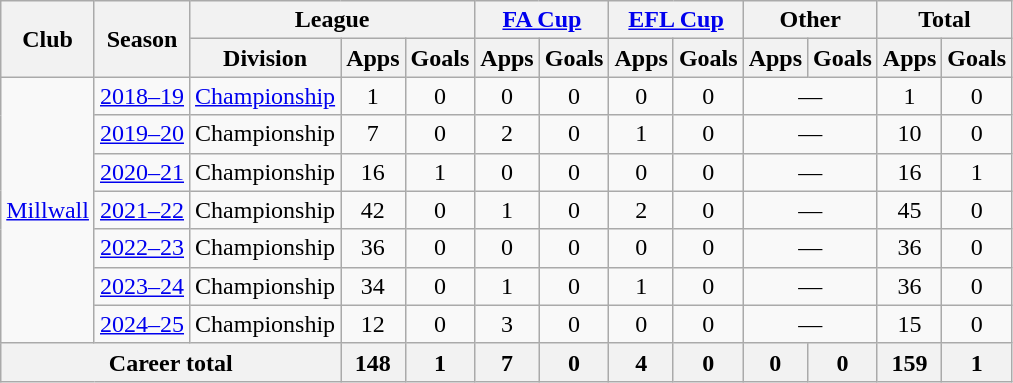<table class="wikitable" style="text-align:center">
<tr>
<th rowspan="2">Club</th>
<th rowspan="2">Season</th>
<th colspan="3">League</th>
<th colspan="2"><a href='#'>FA Cup</a></th>
<th colspan="2"><a href='#'>EFL Cup</a></th>
<th colspan="2">Other</th>
<th colspan="2">Total</th>
</tr>
<tr>
<th>Division</th>
<th>Apps</th>
<th>Goals</th>
<th>Apps</th>
<th>Goals</th>
<th>Apps</th>
<th>Goals</th>
<th>Apps</th>
<th>Goals</th>
<th>Apps</th>
<th>Goals</th>
</tr>
<tr>
<td rowspan="7"><a href='#'>Millwall</a></td>
<td><a href='#'>2018–19</a></td>
<td><a href='#'>Championship</a></td>
<td>1</td>
<td>0</td>
<td>0</td>
<td>0</td>
<td>0</td>
<td>0</td>
<td colspan="2">—</td>
<td>1</td>
<td>0</td>
</tr>
<tr>
<td><a href='#'>2019–20</a></td>
<td>Championship</td>
<td>7</td>
<td>0</td>
<td>2</td>
<td>0</td>
<td>1</td>
<td>0</td>
<td colspan="2">—</td>
<td>10</td>
<td>0</td>
</tr>
<tr>
<td><a href='#'>2020–21</a></td>
<td>Championship</td>
<td>16</td>
<td>1</td>
<td>0</td>
<td>0</td>
<td>0</td>
<td>0</td>
<td colspan="2">—</td>
<td>16</td>
<td>1</td>
</tr>
<tr>
<td><a href='#'>2021–22</a></td>
<td>Championship</td>
<td>42</td>
<td>0</td>
<td>1</td>
<td>0</td>
<td>2</td>
<td>0</td>
<td colspan="2">—</td>
<td>45</td>
<td>0</td>
</tr>
<tr>
<td><a href='#'>2022–23</a></td>
<td>Championship</td>
<td>36</td>
<td>0</td>
<td>0</td>
<td>0</td>
<td>0</td>
<td>0</td>
<td colspan="2">—</td>
<td>36</td>
<td>0</td>
</tr>
<tr>
<td><a href='#'>2023–24</a></td>
<td>Championship</td>
<td>34</td>
<td>0</td>
<td>1</td>
<td>0</td>
<td>1</td>
<td>0</td>
<td colspan="2">—</td>
<td>36</td>
<td>0</td>
</tr>
<tr>
<td><a href='#'>2024–25</a></td>
<td>Championship</td>
<td>12</td>
<td>0</td>
<td>3</td>
<td>0</td>
<td>0</td>
<td>0</td>
<td colspan="2">—</td>
<td>15</td>
<td>0</td>
</tr>
<tr>
<th colspan="3">Career total</th>
<th>148</th>
<th>1</th>
<th>7</th>
<th>0</th>
<th>4</th>
<th>0</th>
<th>0</th>
<th>0</th>
<th>159</th>
<th>1</th>
</tr>
</table>
